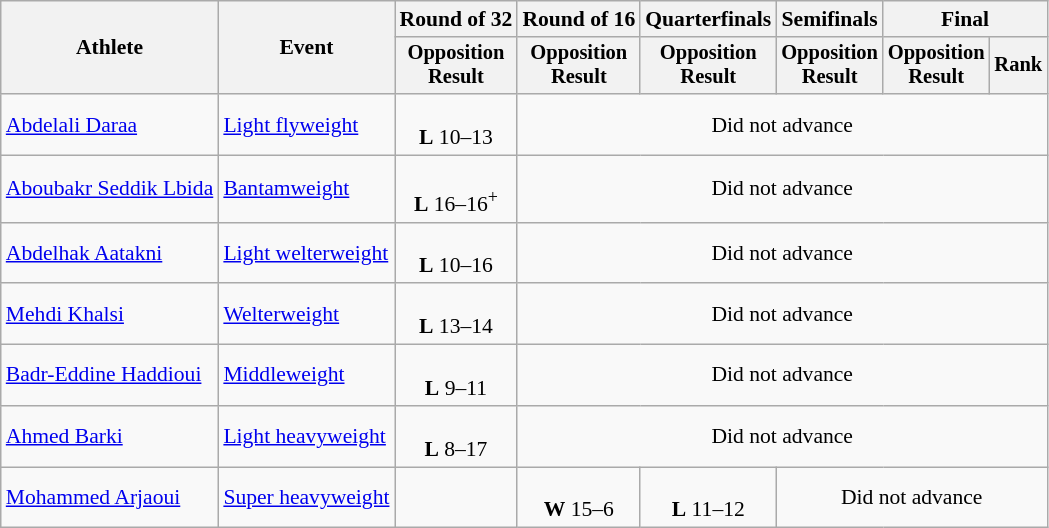<table class="wikitable" style="font-size:90%">
<tr>
<th rowspan="2">Athlete</th>
<th rowspan="2">Event</th>
<th>Round of 32</th>
<th>Round of 16</th>
<th>Quarterfinals</th>
<th>Semifinals</th>
<th colspan=2>Final</th>
</tr>
<tr style="font-size:95%">
<th>Opposition<br>Result</th>
<th>Opposition<br>Result</th>
<th>Opposition<br>Result</th>
<th>Opposition<br>Result</th>
<th>Opposition<br>Result</th>
<th>Rank</th>
</tr>
<tr align=center>
<td align=left><a href='#'>Abdelali Daraa</a></td>
<td align=left><a href='#'>Light flyweight</a></td>
<td><br><strong>L</strong> 10–13</td>
<td colspan=5>Did not advance</td>
</tr>
<tr align=center>
<td align=left><a href='#'>Aboubakr Seddik Lbida</a></td>
<td align=left><a href='#'>Bantamweight</a></td>
<td><br><strong>L</strong> 16–16<sup>+</sup></td>
<td colspan=5>Did not advance</td>
</tr>
<tr align=center>
<td align=left><a href='#'>Abdelhak Aatakni</a></td>
<td align=left><a href='#'>Light welterweight</a></td>
<td><br><strong>L</strong> 10–16</td>
<td colspan=5>Did not advance</td>
</tr>
<tr align=center>
<td align=left><a href='#'>Mehdi Khalsi</a></td>
<td align=left><a href='#'>Welterweight</a></td>
<td><br><strong>L</strong> 13–14</td>
<td colspan=5>Did not advance</td>
</tr>
<tr align=center>
<td align=left><a href='#'>Badr-Eddine Haddioui</a></td>
<td align=left><a href='#'>Middleweight</a></td>
<td><br><strong>L</strong> 9–11</td>
<td colspan=5>Did not advance</td>
</tr>
<tr align=center>
<td align=left><a href='#'>Ahmed Barki</a></td>
<td align=left><a href='#'>Light heavyweight</a></td>
<td><br><strong>L</strong> 8–17</td>
<td colspan=5>Did not advance</td>
</tr>
<tr align=center>
<td align=left><a href='#'>Mohammed Arjaoui</a></td>
<td align=left><a href='#'>Super heavyweight</a></td>
<td></td>
<td><br><strong>W</strong> 15–6</td>
<td><br><strong>L</strong> 11–12</td>
<td colspan=3>Did not advance</td>
</tr>
</table>
